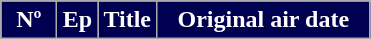<table class=wikitable style="background:#FFFFFF">
<tr style="color:#FFFFFF">
<th style="background:#000050; width:30px">Nº</th>
<th style="background:#000050; width:20px">Ep</th>
<th style="background:#000050">Title</th>
<th style="background:#000050; width:135px">Original air date<br>































</th>
</tr>
</table>
